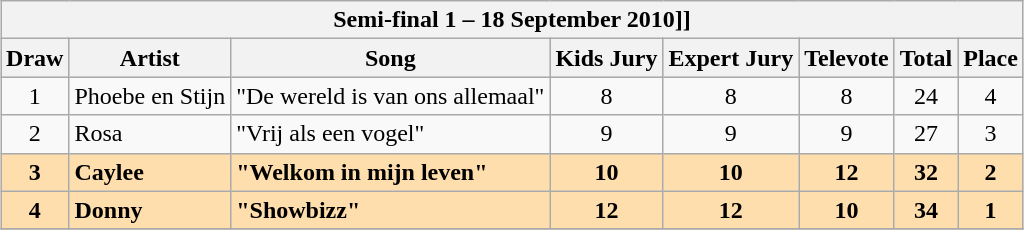<table class="sortable wikitable" style="margin: 1em auto 1em auto; text-align:center;">
<tr>
<th colspan="8">Semi-final 1 – 18 September 2010]]</th>
</tr>
<tr bgcolor="#CCCCCC">
<th>Draw</th>
<th>Artist</th>
<th>Song</th>
<th>Kids Jury</th>
<th>Expert Jury</th>
<th>Televote</th>
<th>Total</th>
<th>Place</th>
</tr>
<tr>
<td>1</td>
<td align="left">Phoebe en Stijn</td>
<td align="left">"De wereld is van ons allemaal"</td>
<td>8</td>
<td>8</td>
<td>8</td>
<td>24</td>
<td>4</td>
</tr>
<tr>
<td>2</td>
<td align="left">Rosa</td>
<td align="left">"Vrij als een vogel"</td>
<td>9</td>
<td>9</td>
<td>9</td>
<td>27</td>
<td>3</td>
</tr>
<tr style="font-weight:bold; background:#FFDEAD;">
<td>3</td>
<td align="left">Caylee</td>
<td align="left">"Welkom in mijn leven"</td>
<td>10</td>
<td>10</td>
<td>12</td>
<td>32</td>
<td>2</td>
</tr>
<tr style="font-weight:bold; background:#FFDEAD;">
<td>4</td>
<td align="left">Donny</td>
<td align="left">"Showbizz"</td>
<td>12</td>
<td>12</td>
<td>10</td>
<td>34</td>
<td>1</td>
</tr>
<tr>
</tr>
</table>
